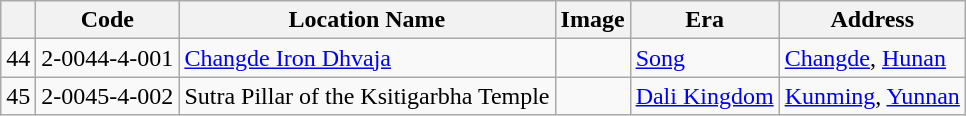<table class="wikitable" border="1" cellpadding="2" cellspacing="0">
<tr>
<th></th>
<th>Code</th>
<th>Location Name</th>
<th>Image</th>
<th>Era</th>
<th>Address</th>
</tr>
<tr>
<td>44</td>
<td>2-0044-4-001</td>
<td><a href='#'>Changde Iron Dhvaja</a></td>
<td style="padding:0"></td>
<td><a href='#'>Song</a></td>
<td><a href='#'>Changde</a>, <a href='#'>Hunan</a></td>
</tr>
<tr>
<td>45</td>
<td>2-0045-4-002</td>
<td>Sutra Pillar of the Ksitigarbha Temple</td>
<td style="padding:0"></td>
<td><a href='#'>Dali Kingdom</a></td>
<td><a href='#'>Kunming</a>, <a href='#'>Yunnan</a></td>
</tr>
</table>
